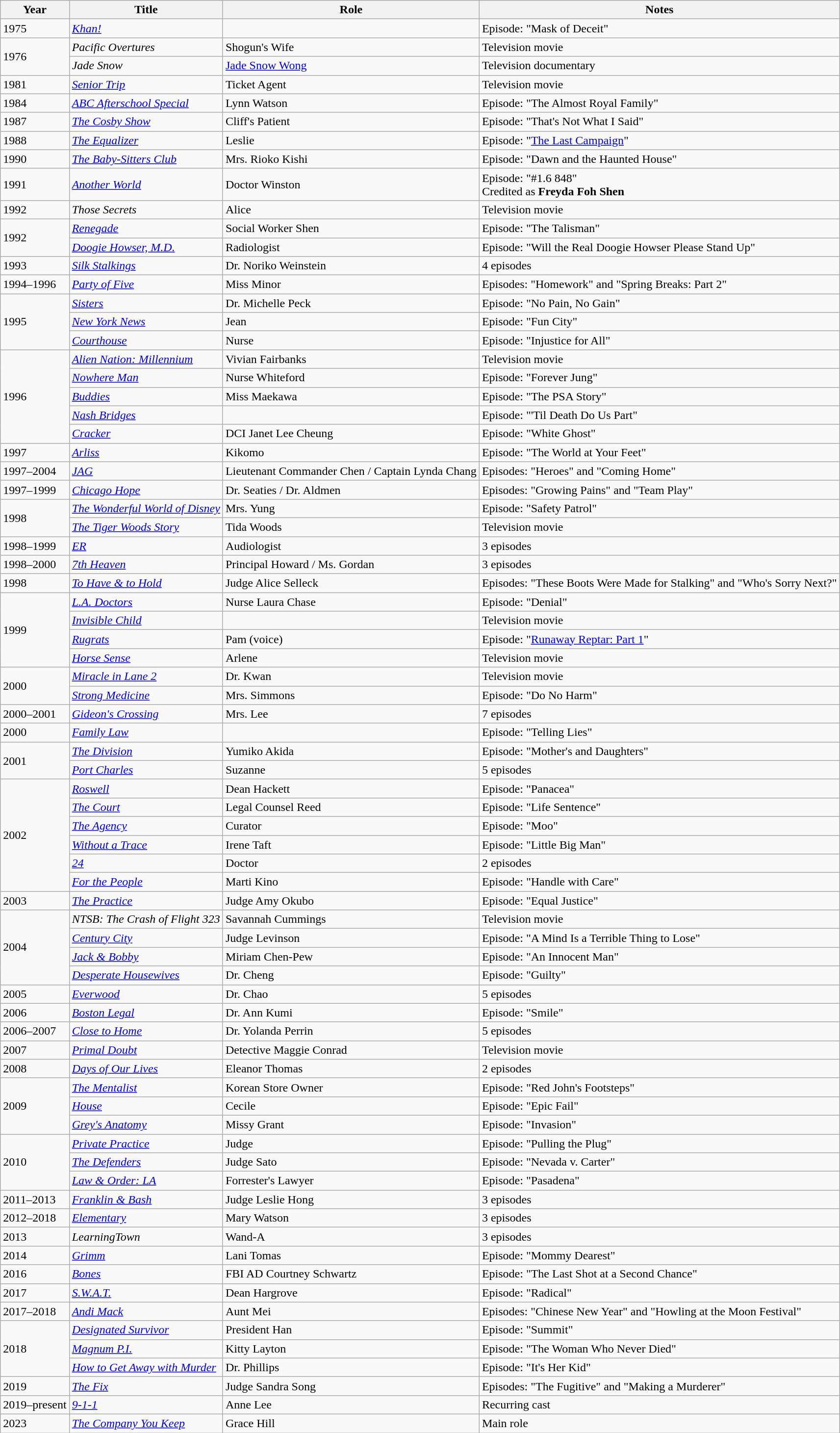<table class="wikitable sortable">
<tr>
<th>Year</th>
<th>Title</th>
<th>Role</th>
<th>Notes</th>
</tr>
<tr>
<td>1975</td>
<td><em><a href='#'>Khan!</a></em></td>
<td></td>
<td>Episode: "Mask of Deceit"</td>
</tr>
<tr>
<td rowspan="2">1976</td>
<td><em>Pacific Overtures</em></td>
<td>Shogun's Wife</td>
<td>Television movie</td>
</tr>
<tr>
<td><em>Jade Snow</em></td>
<td><a href='#'>Jade Snow Wong</a></td>
<td>Television documentary</td>
</tr>
<tr>
<td>1981</td>
<td><em><a href='#'>Senior Trip</a></em></td>
<td>Ticket Agent</td>
<td>Television movie</td>
</tr>
<tr>
<td>1984</td>
<td><em><a href='#'>ABC Afterschool Special</a></em></td>
<td>Lynn Watson</td>
<td>Episode: "The Almost Royal Family"</td>
</tr>
<tr>
<td>1987</td>
<td><em><a href='#'>The Cosby Show</a></em></td>
<td>Cliff's Patient</td>
<td>Episode: "That's Not What I Said"</td>
</tr>
<tr>
<td>1988</td>
<td><em><a href='#'>The Equalizer</a></em></td>
<td>Leslie</td>
<td>Episode: "<a href='#'>The Last Campaign</a>"</td>
</tr>
<tr>
<td>1990</td>
<td><em><a href='#'>The Baby-Sitters Club</a></em></td>
<td>Mrs. Rioko Kishi</td>
<td>Episode: "Dawn and the Haunted House"</td>
</tr>
<tr>
<td>1991</td>
<td><em><a href='#'>Another World</a></em></td>
<td>Doctor Winston</td>
<td>Episode: "#1.6 848"<br>Credited as <strong>Freyda Foh Shen</strong></td>
</tr>
<tr>
<td>1992</td>
<td><em>Those Secrets</em></td>
<td>Alice</td>
<td>Television movie</td>
</tr>
<tr>
<td rowspan="2">1992</td>
<td><em><a href='#'>Renegade</a></em></td>
<td>Social Worker Shen</td>
<td>Episode: "The Talisman"</td>
</tr>
<tr>
<td><em><a href='#'>Doogie Howser, M.D.</a></em></td>
<td>Radiologist</td>
<td>Episode: "Will the Real Doogie Howser Please Stand Up"</td>
</tr>
<tr>
<td>1993</td>
<td><em><a href='#'>Silk Stalkings</a></em></td>
<td>Dr. Noriko Weinstein</td>
<td>4 episodes</td>
</tr>
<tr>
<td>1994–1996</td>
<td><em><a href='#'>Party of Five</a></em></td>
<td>Miss Minor</td>
<td>Episodes: "Homework" and "Spring Breaks: Part 2"</td>
</tr>
<tr>
<td rowspan="3">1995</td>
<td><em><a href='#'>Sisters</a></em></td>
<td>Dr. Michelle Peck</td>
<td>Episode: "No Pain, No Gain"</td>
</tr>
<tr>
<td><em><a href='#'>New York News</a></em></td>
<td>Jean</td>
<td>Episode: "Fun City"</td>
</tr>
<tr>
<td><em><a href='#'>Courthouse</a></em></td>
<td>Nurse</td>
<td>Episode: "Injustice for All"</td>
</tr>
<tr>
<td rowspan="5">1996</td>
<td><em><a href='#'>Alien Nation: Millennium</a></em></td>
<td>Vivian Fairbanks</td>
<td>Television movie</td>
</tr>
<tr>
<td><em><a href='#'>Nowhere Man</a></em></td>
<td>Nurse Whiteford</td>
<td>Episode: "Forever Jung"</td>
</tr>
<tr>
<td><em><a href='#'>Buddies</a></em></td>
<td>Miss Maekawa</td>
<td>Episode: "The PSA Story"</td>
</tr>
<tr>
<td><em><a href='#'>Nash Bridges</a></em></td>
<td></td>
<td>Episode: "'Til Death Do Us Part"</td>
</tr>
<tr>
<td><em><a href='#'>Cracker</a></em></td>
<td>DCI Janet Lee Cheung</td>
<td>Episode: "White Ghost"</td>
</tr>
<tr>
<td>1997</td>
<td><em><a href='#'>Arliss</a></em></td>
<td>Kikomo</td>
<td>Episode: "The World at Your Feet"</td>
</tr>
<tr>
<td>1997–2004</td>
<td><em><a href='#'>JAG</a></em></td>
<td>Lieutenant Commander Chen / Captain Lynda Chang</td>
<td>Episodes: "Heroes" and "Coming Home"</td>
</tr>
<tr>
<td>1997–1999</td>
<td><em><a href='#'>Chicago Hope</a></em></td>
<td>Dr. Seaties / Dr. Aldmen</td>
<td>Episodes: "Growing Pains" and "Team Play"</td>
</tr>
<tr>
<td rowspan="2">1998</td>
<td><em><a href='#'>The Wonderful World of Disney</a></em></td>
<td>Mrs. Yung</td>
<td>Episode: "Safety Patrol"</td>
</tr>
<tr>
<td><em><a href='#'>The Tiger Woods Story</a></em></td>
<td>Tida Woods</td>
<td>Television movie</td>
</tr>
<tr>
<td>1998–1999</td>
<td><em><a href='#'>ER</a></em></td>
<td>Audiologist</td>
<td>3 episodes</td>
</tr>
<tr>
<td>1998–2000</td>
<td><em><a href='#'>7th Heaven</a></em></td>
<td>Principal Howard / Ms. Gordan</td>
<td>3 episodes</td>
</tr>
<tr>
<td>1998</td>
<td><em><a href='#'>To Have & to Hold</a></em></td>
<td>Judge Alice Selleck</td>
<td>Episodes: "These Boots Were Made for Stalking" and "Who's Sorry Next?"</td>
</tr>
<tr>
<td rowspan="4">1999</td>
<td><em><a href='#'>L.A. Doctors</a></em></td>
<td>Nurse Laura Chase</td>
<td>Episode: "Denial"</td>
</tr>
<tr>
<td><em><a href='#'>Invisible Child</a></em></td>
<td></td>
<td>Television movie</td>
</tr>
<tr>
<td><em><a href='#'>Rugrats</a></em></td>
<td>Pam (voice)</td>
<td>Episode: "<a href='#'>Runaway Reptar: Part 1</a>"</td>
</tr>
<tr>
<td><em><a href='#'>Horse Sense</a></em></td>
<td>Arlene</td>
<td>Television movie</td>
</tr>
<tr>
<td rowspan="2">2000</td>
<td><em><a href='#'>Miracle in Lane 2</a></em></td>
<td>Dr. Kwan</td>
<td>Television movie</td>
</tr>
<tr>
<td><em><a href='#'>Strong Medicine</a></em></td>
<td>Mrs. Simmons</td>
<td>Episode: "Do No Harm"</td>
</tr>
<tr>
<td>2000–2001</td>
<td><em><a href='#'>Gideon's Crossing</a></em></td>
<td>Mrs. Lee</td>
<td>7 episodes</td>
</tr>
<tr>
<td>2000</td>
<td><em><a href='#'>Family Law</a></em></td>
<td></td>
<td>Episode: "Telling Lies"</td>
</tr>
<tr>
<td rowspan="2">2001</td>
<td><em><a href='#'>The Division</a></em></td>
<td>Yumiko Akida</td>
<td>Episode: "Mother's and Daughters"</td>
</tr>
<tr>
<td><em><a href='#'>Port Charles</a></em></td>
<td>Suzanne</td>
<td>5 episodes</td>
</tr>
<tr>
<td rowspan="6">2002</td>
<td><em><a href='#'>Roswell</a></em></td>
<td>Dean Hackett</td>
<td>Episode: "Panacea"</td>
</tr>
<tr>
<td><em><a href='#'>The Court</a></em></td>
<td>Legal Counsel Reed</td>
<td>Episode: "Life Sentence"</td>
</tr>
<tr>
<td><em><a href='#'>The Agency</a></em></td>
<td>Curator</td>
<td>Episode: "Moo"</td>
</tr>
<tr>
<td><em><a href='#'>Without a Trace</a></em></td>
<td>Irene Taft</td>
<td>Episode: "Little Big Man"</td>
</tr>
<tr>
<td><em><a href='#'>24</a></em></td>
<td>Doctor</td>
<td>2 episodes</td>
</tr>
<tr>
<td><em><a href='#'>For the People</a></em></td>
<td>Marti Kino</td>
<td>Episode: "Handle with Care"</td>
</tr>
<tr>
<td>2003</td>
<td><em><a href='#'>The Practice</a></em></td>
<td>Judge Amy Okubo</td>
<td>Episode: "Equal Justice"</td>
</tr>
<tr>
<td rowspan="4">2004</td>
<td><em>NTSB: The Crash of Flight 323</em></td>
<td>Savannah Cummings</td>
<td>Television movie</td>
</tr>
<tr>
<td><em><a href='#'>Century City</a></em></td>
<td>Judge Levinson</td>
<td>Episode: "A Mind Is a Terrible Thing to Lose"</td>
</tr>
<tr>
<td><em><a href='#'>Jack & Bobby</a></em></td>
<td>Miriam Chen-Pew</td>
<td>Episode: "An Innocent Man"</td>
</tr>
<tr>
<td><em><a href='#'>Desperate Housewives</a></em></td>
<td>Dr. Cheng</td>
<td>Episode: "Guilty"</td>
</tr>
<tr>
<td>2005</td>
<td><em><a href='#'>Everwood</a></em></td>
<td>Dr. Chao</td>
<td>5 episodes</td>
</tr>
<tr>
<td>2006</td>
<td><em><a href='#'>Boston Legal</a></em></td>
<td>Dr. Ann Kumi</td>
<td>Episode: "Smile"</td>
</tr>
<tr>
<td>2006–2007</td>
<td><em><a href='#'>Close to Home</a></em></td>
<td>Dr. Yolanda Perrin</td>
<td>5 episodes</td>
</tr>
<tr>
<td>2007</td>
<td><em><a href='#'>Primal Doubt</a></em></td>
<td>Detective Maggie Conrad</td>
<td>Television movie</td>
</tr>
<tr>
<td>2008</td>
<td><em><a href='#'>Days of Our Lives</a></em></td>
<td>Eleanor Thomas</td>
<td>2 episodes</td>
</tr>
<tr>
<td rowspan="3">2009</td>
<td><em><a href='#'>The Mentalist</a></em></td>
<td>Korean Store Owner</td>
<td>Episode: "Red John's Footsteps"</td>
</tr>
<tr>
<td><em><a href='#'>House</a></em></td>
<td>Cecile</td>
<td>Episode: "Epic Fail"</td>
</tr>
<tr>
<td><em><a href='#'>Grey's Anatomy</a></em></td>
<td>Missy Grant</td>
<td>Episode: "Invasion"</td>
</tr>
<tr>
<td rowspan="3">2010</td>
<td><em><a href='#'>Private Practice</a></em></td>
<td>Judge</td>
<td>Episode: "Pulling the Plug"</td>
</tr>
<tr>
<td><em><a href='#'>The Defenders</a></em></td>
<td>Judge Sato</td>
<td>Episode: "Nevada v. Carter"</td>
</tr>
<tr>
<td><em><a href='#'>Law & Order: LA</a></em></td>
<td>Forrester's Lawyer</td>
<td>Episode: "Pasadena"</td>
</tr>
<tr>
<td>2011–2013</td>
<td><em><a href='#'>Franklin & Bash</a></em></td>
<td>Judge Leslie Hong</td>
<td>3 episodes</td>
</tr>
<tr>
<td>2012–2018</td>
<td><em><a href='#'>Elementary</a></em></td>
<td>Mary Watson</td>
<td>3 episodes</td>
</tr>
<tr>
<td>2013</td>
<td><em>LearningTown</em></td>
<td>Wand-A</td>
<td>3 episodes</td>
</tr>
<tr>
<td>2014</td>
<td><em><a href='#'>Grimm</a></em></td>
<td>Lani Tomas</td>
<td>Episode: "Mommy Dearest"</td>
</tr>
<tr>
<td>2016</td>
<td><em><a href='#'>Bones</a></em></td>
<td>FBI AD Courtney Schwartz</td>
<td>Episode: "The Last Shot at a Second Chance"</td>
</tr>
<tr>
<td>2017</td>
<td><em><a href='#'>S.W.A.T.</a></em></td>
<td>Dean Hargrove</td>
<td>Episode: "Radical"</td>
</tr>
<tr>
<td>2017–2018</td>
<td><em><a href='#'>Andi Mack</a></em></td>
<td>Aunt Mei</td>
<td>Episodes: "Chinese New Year" and "Howling at the Moon Festival"</td>
</tr>
<tr>
<td rowspan="3">2018</td>
<td><em><a href='#'>Designated Survivor</a></em></td>
<td>President Han</td>
<td>Episode: "Summit"</td>
</tr>
<tr>
<td><em><a href='#'>Magnum P.I.</a></em></td>
<td>Kitty Layton</td>
<td>Episode: "The Woman Who Never Died"</td>
</tr>
<tr>
<td><em><a href='#'>How to Get Away with Murder</a></em></td>
<td>Dr. Phillips</td>
<td>Episode: "It's Her Kid"</td>
</tr>
<tr>
<td>2019</td>
<td><em><a href='#'>The Fix</a></em></td>
<td>Judge Sandra Song</td>
<td>Episodes: "The Fugitive" and "Making a Murderer"</td>
</tr>
<tr>
<td>2019–present</td>
<td><em><a href='#'>9-1-1</a></em></td>
<td>Anne Lee</td>
<td>Recurring cast</td>
</tr>
<tr>
<td>2023</td>
<td><em><a href='#'>The Company You Keep</a></em></td>
<td>Grace Hill</td>
<td>Main role</td>
</tr>
</table>
